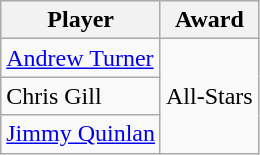<table class="wikitable">
<tr>
<th>Player</th>
<th>Award</th>
</tr>
<tr>
<td><a href='#'>Andrew Turner</a></td>
<td rowspan=3>All-Stars</td>
</tr>
<tr>
<td>Chris Gill</td>
</tr>
<tr>
<td><a href='#'>Jimmy Quinlan</a></td>
</tr>
</table>
